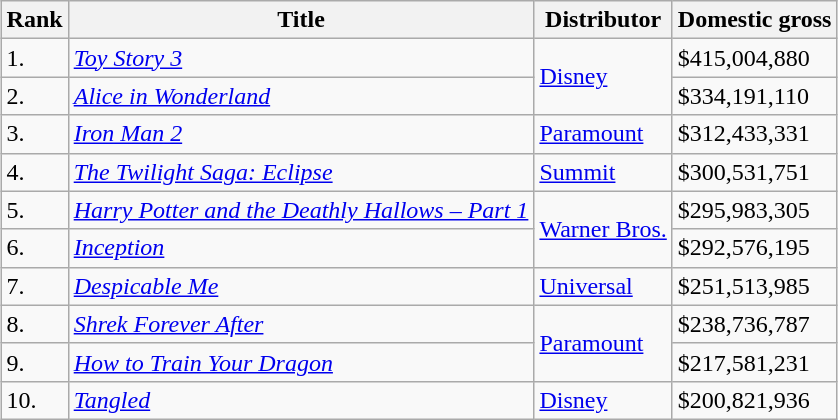<table class="wikitable sortable" style="margin:auto; margin:auto;">
<tr>
<th>Rank</th>
<th>Title</th>
<th>Distributor</th>
<th>Domestic gross</th>
</tr>
<tr>
<td>1.</td>
<td><em><a href='#'>Toy Story 3</a></em></td>
<td rowspan="2"><a href='#'>Disney</a></td>
<td>$415,004,880</td>
</tr>
<tr>
<td>2.</td>
<td><em><a href='#'>Alice in Wonderland</a></em></td>
<td>$334,191,110</td>
</tr>
<tr>
<td>3.</td>
<td><em><a href='#'>Iron Man 2</a></em></td>
<td><a href='#'>Paramount</a></td>
<td>$312,433,331</td>
</tr>
<tr>
<td>4.</td>
<td><em><a href='#'>The Twilight Saga: Eclipse</a></em></td>
<td><a href='#'>Summit</a></td>
<td>$300,531,751</td>
</tr>
<tr>
<td>5.</td>
<td><em><a href='#'>Harry Potter and the Deathly Hallows – Part 1</a></em></td>
<td rowspan="2"><a href='#'>Warner Bros.</a></td>
<td>$295,983,305</td>
</tr>
<tr>
<td>6.</td>
<td><em><a href='#'>Inception</a></em></td>
<td>$292,576,195</td>
</tr>
<tr>
<td>7.</td>
<td><em><a href='#'>Despicable Me</a></em></td>
<td><a href='#'>Universal</a></td>
<td>$251,513,985</td>
</tr>
<tr>
<td>8.</td>
<td><em><a href='#'>Shrek Forever After</a></em></td>
<td rowspan="2"><a href='#'>Paramount</a></td>
<td>$238,736,787</td>
</tr>
<tr>
<td>9.</td>
<td><em><a href='#'>How to Train Your Dragon</a></em></td>
<td>$217,581,231</td>
</tr>
<tr>
<td>10.</td>
<td><em><a href='#'>Tangled</a></em></td>
<td><a href='#'>Disney</a></td>
<td>$200,821,936</td>
</tr>
</table>
